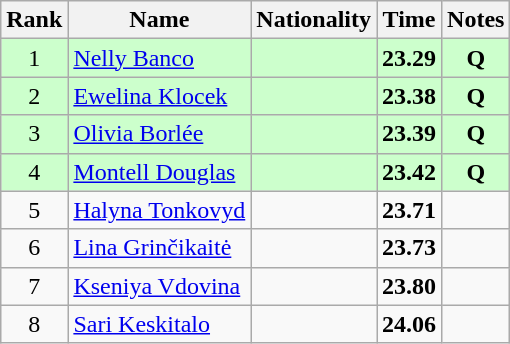<table class="wikitable sortable" style="text-align:center">
<tr>
<th>Rank</th>
<th>Name</th>
<th>Nationality</th>
<th>Time</th>
<th>Notes</th>
</tr>
<tr bgcolor=ccffcc>
<td>1</td>
<td align=left><a href='#'>Nelly Banco</a></td>
<td align=left></td>
<td><strong>23.29</strong></td>
<td><strong>Q</strong></td>
</tr>
<tr bgcolor=ccffcc>
<td>2</td>
<td align=left><a href='#'>Ewelina Klocek</a></td>
<td align=left></td>
<td><strong>23.38</strong></td>
<td><strong>Q</strong></td>
</tr>
<tr bgcolor=ccffcc>
<td>3</td>
<td align=left><a href='#'>Olivia Borlée</a></td>
<td align=left></td>
<td><strong>23.39</strong></td>
<td><strong>Q</strong></td>
</tr>
<tr bgcolor=ccffcc>
<td>4</td>
<td align=left><a href='#'>Montell Douglas</a></td>
<td align=left></td>
<td><strong>23.42</strong></td>
<td><strong>Q</strong></td>
</tr>
<tr>
<td>5</td>
<td align=left><a href='#'>Halyna Tonkovyd</a></td>
<td align=left></td>
<td><strong>23.71</strong></td>
<td></td>
</tr>
<tr>
<td>6</td>
<td align=left><a href='#'>Lina Grinčikaitė</a></td>
<td align=left></td>
<td><strong>23.73</strong></td>
<td></td>
</tr>
<tr>
<td>7</td>
<td align=left><a href='#'>Kseniya Vdovina</a></td>
<td align=left></td>
<td><strong>23.80</strong></td>
<td></td>
</tr>
<tr>
<td>8</td>
<td align=left><a href='#'>Sari Keskitalo</a></td>
<td align=left></td>
<td><strong>24.06</strong></td>
<td></td>
</tr>
</table>
